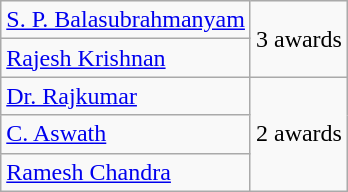<table class="wikitable">
<tr>
<td><a href='#'>S. P. Balasubrahmanyam</a></td>
<td rowspan=2>3 awards</td>
</tr>
<tr>
<td><a href='#'>Rajesh Krishnan</a></td>
</tr>
<tr>
<td><a href='#'>Dr. Rajkumar</a></td>
<td rowspan=3>2 awards</td>
</tr>
<tr>
<td><a href='#'>C. Aswath</a></td>
</tr>
<tr>
<td><a href='#'>Ramesh Chandra</a></td>
</tr>
</table>
